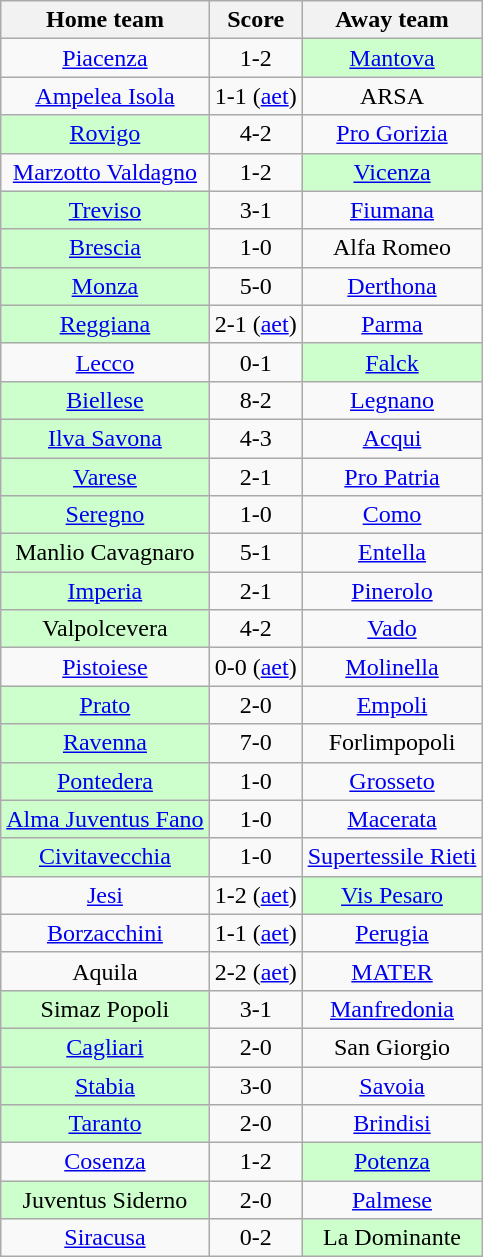<table class="wikitable" style="text-align: center">
<tr>
<th>Home team</th>
<th>Score</th>
<th>Away team</th>
</tr>
<tr>
<td><a href='#'>Piacenza</a></td>
<td>1-2</td>
<td bgcolor="ccffcc"><a href='#'>Mantova</a></td>
</tr>
<tr>
<td><a href='#'>Ampelea Isola</a></td>
<td>1-1 (<a href='#'>aet</a>)</td>
<td>ARSA</td>
</tr>
<tr>
<td bgcolor="ccffcc"><a href='#'>Rovigo</a></td>
<td>4-2</td>
<td><a href='#'>Pro Gorizia</a></td>
</tr>
<tr>
<td><a href='#'>Marzotto Valdagno</a></td>
<td>1-2</td>
<td bgcolor="ccffcc"><a href='#'>Vicenza</a></td>
</tr>
<tr>
<td bgcolor="ccffcc"><a href='#'>Treviso</a></td>
<td>3-1</td>
<td><a href='#'>Fiumana</a></td>
</tr>
<tr>
<td bgcolor="ccffcc"><a href='#'>Brescia</a></td>
<td>1-0</td>
<td>Alfa Romeo</td>
</tr>
<tr>
<td bgcolor="ccffcc"><a href='#'>Monza</a></td>
<td>5-0</td>
<td><a href='#'>Derthona</a></td>
</tr>
<tr>
<td bgcolor="ccffcc"><a href='#'>Reggiana</a></td>
<td>2-1 (<a href='#'>aet</a>)</td>
<td><a href='#'>Parma</a></td>
</tr>
<tr>
<td><a href='#'>Lecco</a></td>
<td>0-1</td>
<td bgcolor="ccffcc"><a href='#'>Falck</a></td>
</tr>
<tr>
<td bgcolor="ccffcc"><a href='#'>Biellese</a></td>
<td>8-2</td>
<td><a href='#'>Legnano</a></td>
</tr>
<tr>
<td bgcolor="ccffcc"><a href='#'>Ilva Savona</a></td>
<td>4-3</td>
<td><a href='#'>Acqui</a></td>
</tr>
<tr>
<td bgcolor="ccffcc"><a href='#'>Varese</a></td>
<td>2-1</td>
<td><a href='#'>Pro Patria</a></td>
</tr>
<tr>
<td bgcolor="ccffcc"><a href='#'>Seregno</a></td>
<td>1-0</td>
<td><a href='#'>Como</a></td>
</tr>
<tr>
<td bgcolor="ccffcc">Manlio Cavagnaro</td>
<td>5-1</td>
<td><a href='#'>Entella</a></td>
</tr>
<tr>
<td bgcolor="ccffcc"><a href='#'>Imperia</a></td>
<td>2-1</td>
<td><a href='#'>Pinerolo</a></td>
</tr>
<tr>
<td bgcolor="ccffcc">Valpolcevera</td>
<td>4-2</td>
<td><a href='#'>Vado</a></td>
</tr>
<tr>
<td><a href='#'>Pistoiese</a></td>
<td>0-0 (<a href='#'>aet</a>)</td>
<td><a href='#'>Molinella</a></td>
</tr>
<tr>
<td bgcolor="ccffcc"><a href='#'>Prato</a></td>
<td>2-0</td>
<td><a href='#'>Empoli</a></td>
</tr>
<tr>
<td bgcolor="ccffcc"><a href='#'>Ravenna</a></td>
<td>7-0</td>
<td>Forlimpopoli</td>
</tr>
<tr>
<td bgcolor="ccffcc"><a href='#'>Pontedera</a></td>
<td>1-0</td>
<td><a href='#'>Grosseto</a></td>
</tr>
<tr>
<td bgcolor="ccffcc"><a href='#'>Alma Juventus Fano</a></td>
<td>1-0</td>
<td><a href='#'>Macerata</a></td>
</tr>
<tr>
<td bgcolor="ccffcc"><a href='#'>Civitavecchia</a></td>
<td>1-0</td>
<td><a href='#'>Supertessile Rieti</a></td>
</tr>
<tr>
<td><a href='#'>Jesi</a></td>
<td>1-2 (<a href='#'>aet</a>)</td>
<td bgcolor="ccffcc"><a href='#'>Vis Pesaro</a></td>
</tr>
<tr>
<td><a href='#'>Borzacchini</a></td>
<td>1-1 (<a href='#'>aet</a>)</td>
<td><a href='#'>Perugia</a></td>
</tr>
<tr>
<td>Aquila</td>
<td>2-2 (<a href='#'>aet</a>)</td>
<td><a href='#'>MATER</a></td>
</tr>
<tr>
<td bgcolor="ccffcc">Simaz Popoli</td>
<td>3-1</td>
<td><a href='#'>Manfredonia</a></td>
</tr>
<tr>
<td bgcolor="ccffcc"><a href='#'>Cagliari</a></td>
<td>2-0</td>
<td>San Giorgio</td>
</tr>
<tr>
<td bgcolor="ccffcc"><a href='#'>Stabia</a></td>
<td>3-0</td>
<td><a href='#'>Savoia</a></td>
</tr>
<tr>
<td bgcolor="ccffcc"><a href='#'>Taranto</a></td>
<td>2-0</td>
<td><a href='#'>Brindisi</a></td>
</tr>
<tr>
<td><a href='#'>Cosenza</a></td>
<td>1-2</td>
<td bgcolor="ccffcc"><a href='#'>Potenza</a></td>
</tr>
<tr>
<td bgcolor="ccffcc">Juventus Siderno</td>
<td>2-0</td>
<td><a href='#'>Palmese</a></td>
</tr>
<tr>
<td><a href='#'>Siracusa</a></td>
<td>0-2 </td>
<td bgcolor="ccffcc">La Dominante</td>
</tr>
</table>
